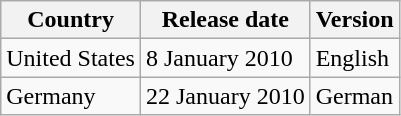<table class="wikitable" border="1">
<tr>
<th scope="col">Country</th>
<th scope="col">Release date</th>
<th scope="col">Version</th>
</tr>
<tr>
<td>United States</td>
<td>8 January 2010</td>
<td>English</td>
</tr>
<tr>
<td>Germany</td>
<td>22 January 2010</td>
<td>German</td>
</tr>
</table>
